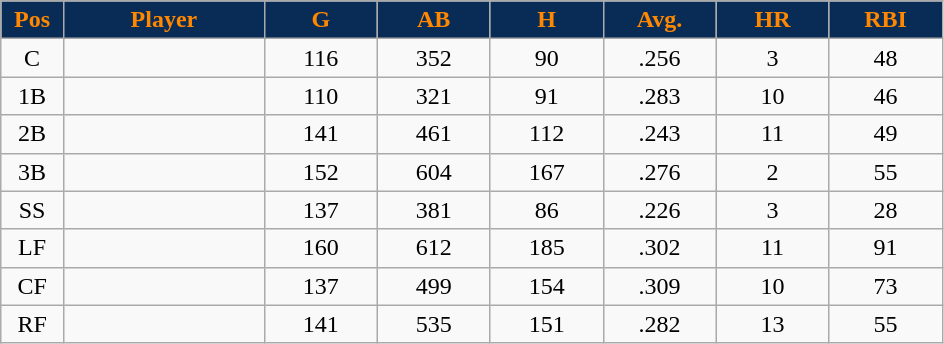<table class="wikitable sortable">
<tr>
<th style="background:#092c57;color:#FF8800;" width="5%">Pos</th>
<th style="background:#092c57;color:#FF8800;" width="16%">Player</th>
<th style="background:#092c57;color:#FF8800;" width="9%">G</th>
<th style="background:#092c57;color:#FF8800;" width="9%">AB</th>
<th style="background:#092c57;color:#FF8800;" width="9%">H</th>
<th style="background:#092c57;color:#FF8800;" width="9%">Avg.</th>
<th style="background:#092c57;color:#FF8800;" width="9%">HR</th>
<th style="background:#092c57;color:#FF8800;" width="9%">RBI</th>
</tr>
<tr align="center">
<td>C</td>
<td></td>
<td>116</td>
<td>352</td>
<td>90</td>
<td>.256</td>
<td>3</td>
<td>48</td>
</tr>
<tr align="center">
<td>1B</td>
<td></td>
<td>110</td>
<td>321</td>
<td>91</td>
<td>.283</td>
<td>10</td>
<td>46</td>
</tr>
<tr align="center">
<td>2B</td>
<td></td>
<td>141</td>
<td>461</td>
<td>112</td>
<td>.243</td>
<td>11</td>
<td>49</td>
</tr>
<tr align="center">
<td>3B</td>
<td></td>
<td>152</td>
<td>604</td>
<td>167</td>
<td>.276</td>
<td>2</td>
<td>55</td>
</tr>
<tr align="center">
<td>SS</td>
<td></td>
<td>137</td>
<td>381</td>
<td>86</td>
<td>.226</td>
<td>3</td>
<td>28</td>
</tr>
<tr align="center">
<td>LF</td>
<td></td>
<td>160</td>
<td>612</td>
<td>185</td>
<td>.302</td>
<td>11</td>
<td>91</td>
</tr>
<tr align="center">
<td>CF</td>
<td></td>
<td>137</td>
<td>499</td>
<td>154</td>
<td>.309</td>
<td>10</td>
<td>73</td>
</tr>
<tr align="center">
<td>RF</td>
<td></td>
<td>141</td>
<td>535</td>
<td>151</td>
<td>.282</td>
<td>13</td>
<td>55</td>
</tr>
</table>
